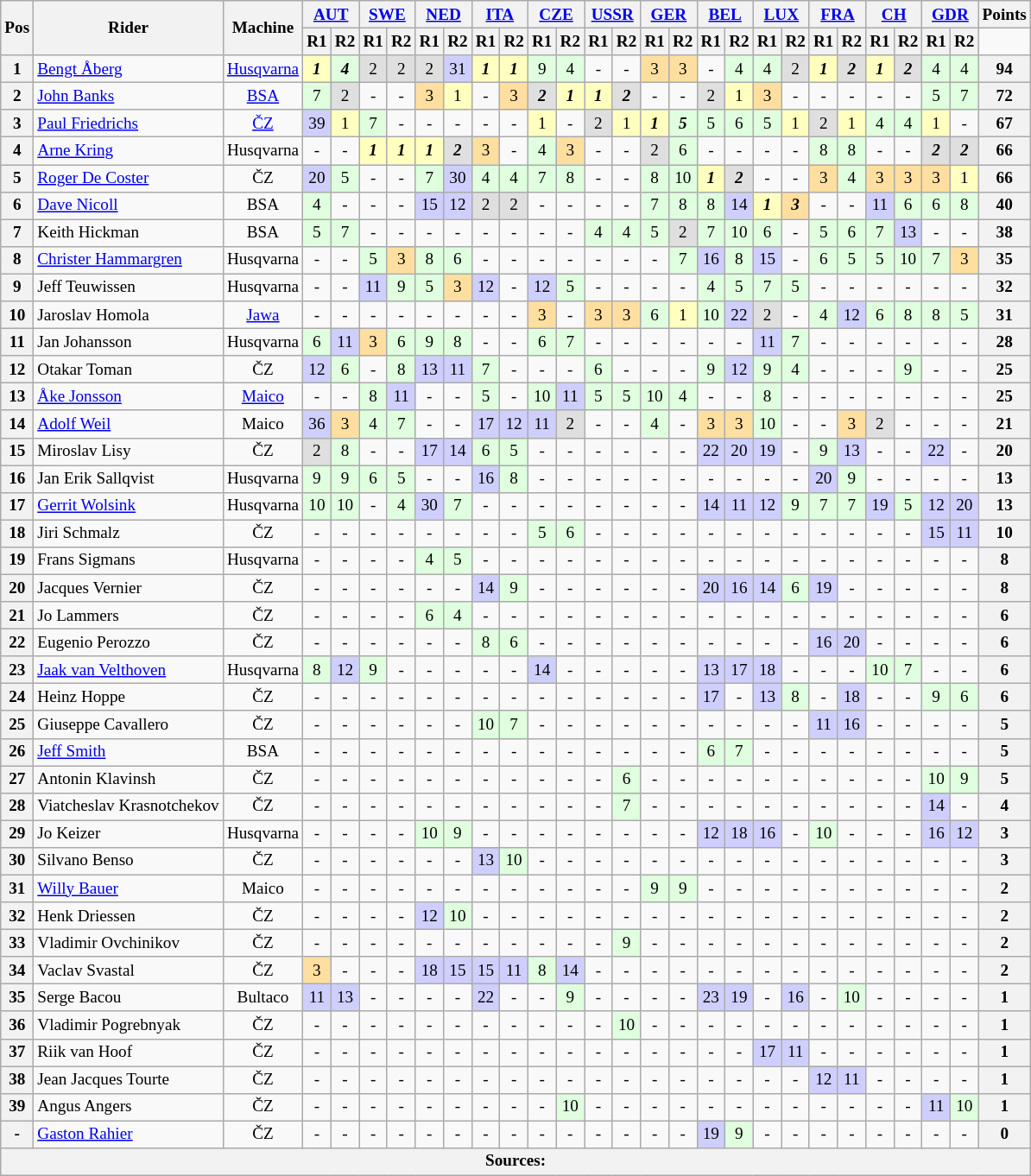<table class="wikitable" style="text-align:center; font-size:80%">
<tr>
<th valign="middle" rowspan=2>Pos</th>
<th valign="middle" rowspan=2>Rider</th>
<th valign="middle" rowspan=2>Machine</th>
<th colspan=2><a href='#'>AUT</a><br></th>
<th colspan=2><a href='#'>SWE</a><br></th>
<th colspan=2><a href='#'>NED</a><br></th>
<th colspan=2><a href='#'>ITA</a><br></th>
<th colspan=2><a href='#'>CZE</a><br></th>
<th colspan=2><a href='#'>USSR</a><br></th>
<th colspan=2><a href='#'>GER</a><br></th>
<th colspan=2><a href='#'>BEL</a><br></th>
<th colspan=2><a href='#'>LUX</a><br></th>
<th colspan=2><a href='#'>FRA</a><br></th>
<th colspan=2><a href='#'>CH</a><br></th>
<th colspan=2><a href='#'>GDR</a><br></th>
<th valign="middle">Points</th>
</tr>
<tr>
<th>R1</th>
<th>R2</th>
<th>R1</th>
<th>R2</th>
<th>R1</th>
<th>R2</th>
<th>R1</th>
<th>R2</th>
<th>R1</th>
<th>R2</th>
<th>R1</th>
<th>R2</th>
<th>R1</th>
<th>R2</th>
<th>R1</th>
<th>R2</th>
<th>R1</th>
<th>R2</th>
<th>R1</th>
<th>R2</th>
<th>R1</th>
<th>R2</th>
<th>R1</th>
<th>R2</th>
</tr>
<tr>
<th>1</th>
<td align=left> <a href='#'>Bengt Åberg</a></td>
<td><a href='#'>Husqvarna</a></td>
<td style="background:#ffffbf;"><strong><em>1</em></strong></td>
<td style="background:#dfffdf;"><strong><em>4</em></strong></td>
<td style="background:#dfdfdf;">2</td>
<td style="background:#dfdfdf;">2</td>
<td style="background:#dfdfdf;">2</td>
<td style="background:#cfcfff;">31</td>
<td style="background:#ffffbf;"><strong><em>1</em></strong></td>
<td style="background:#ffffbf;"><strong><em>1</em></strong></td>
<td style="background:#dfffdf;">9</td>
<td style="background:#dfffdf;">4</td>
<td>-</td>
<td>-</td>
<td style="background:#ffdf9f;">3</td>
<td style="background:#ffdf9f;">3</td>
<td>-</td>
<td style="background:#dfffdf;">4</td>
<td style="background:#dfffdf;">4</td>
<td style="background:#dfdfdf;">2</td>
<td style="background:#ffffbf;"><strong><em>1</em></strong></td>
<td style="background:#dfdfdf;"><strong><em>2</em></strong></td>
<td style="background:#ffffbf;"><strong><em>1</em></strong></td>
<td style="background:#dfdfdf;"><strong><em>2</em></strong></td>
<td style="background:#dfffdf;">4</td>
<td style="background:#dfffdf;">4</td>
<th>94</th>
</tr>
<tr>
<th>2</th>
<td align=left> <a href='#'>John Banks</a></td>
<td><a href='#'>BSA</a></td>
<td style="background:#dfffdf;">7</td>
<td style="background:#dfdfdf;">2</td>
<td>-</td>
<td>-</td>
<td style="background:#ffdf9f;">3</td>
<td style="background:#ffffbf;">1</td>
<td>-</td>
<td style="background:#ffdf9f;">3</td>
<td style="background:#dfdfdf;"><strong><em>2</em></strong></td>
<td style="background:#ffffbf;"><strong><em>1</em></strong></td>
<td style="background:#ffffbf;"><strong><em>1</em></strong></td>
<td style="background:#dfdfdf;"><strong><em>2</em></strong></td>
<td>-</td>
<td>-</td>
<td style="background:#dfdfdf;">2</td>
<td style="background:#ffffbf;">1</td>
<td style="background:#ffdf9f;">3</td>
<td>-</td>
<td>-</td>
<td>-</td>
<td>-</td>
<td>-</td>
<td style="background:#dfffdf;">5</td>
<td style="background:#dfffdf;">7</td>
<th>72</th>
</tr>
<tr>
<th>3</th>
<td align=left> <a href='#'>Paul Friedrichs</a></td>
<td><a href='#'>ČZ</a></td>
<td style="background:#cfcfff;">39</td>
<td style="background:#ffffbf;">1</td>
<td style="background:#dfffdf;">7</td>
<td>-</td>
<td>-</td>
<td>-</td>
<td>-</td>
<td>-</td>
<td style="background:#ffffbf;">1</td>
<td>-</td>
<td style="background:#dfdfdf;">2</td>
<td style="background:#ffffbf;">1</td>
<td style="background:#ffffbf;"><strong><em>1</em></strong></td>
<td style="background:#dfffdf;"><strong><em>5</em></strong></td>
<td style="background:#dfffdf;">5</td>
<td style="background:#dfffdf;">6</td>
<td style="background:#dfffdf;">5</td>
<td style="background:#ffffbf;">1</td>
<td style="background:#dfdfdf;">2</td>
<td style="background:#ffffbf;">1</td>
<td style="background:#dfffdf;">4</td>
<td style="background:#dfffdf;">4</td>
<td style="background:#ffffbf;">1</td>
<td>-</td>
<th>67</th>
</tr>
<tr>
<th>4</th>
<td align=left> <a href='#'>Arne Kring</a></td>
<td>Husqvarna</td>
<td>-</td>
<td>-</td>
<td style="background:#ffffbf;"><strong><em>1</em></strong></td>
<td style="background:#ffffbf;"><strong><em>1</em></strong></td>
<td style="background:#ffffbf;"><strong><em>1</em></strong></td>
<td style="background:#dfdfdf;"><strong><em>2</em></strong></td>
<td style="background:#ffdf9f;">3</td>
<td>-</td>
<td style="background:#dfffdf;">4</td>
<td style="background:#ffdf9f;">3</td>
<td>-</td>
<td>-</td>
<td style="background:#dfdfdf;">2</td>
<td style="background:#dfffdf;">6</td>
<td>-</td>
<td>-</td>
<td>-</td>
<td>-</td>
<td style="background:#dfffdf;">8</td>
<td style="background:#dfffdf;">8</td>
<td>-</td>
<td>-</td>
<td style="background:#dfdfdf;"><strong><em>2</em></strong></td>
<td style="background:#dfdfdf;"><strong><em>2</em></strong></td>
<th>66</th>
</tr>
<tr>
<th>5</th>
<td align=left> <a href='#'>Roger De Coster</a></td>
<td>ČZ</td>
<td style="background:#cfcfff;">20</td>
<td style="background:#dfffdf;">5</td>
<td>-</td>
<td>-</td>
<td style="background:#dfffdf;">7</td>
<td style="background:#cfcfff;">30</td>
<td style="background:#dfffdf;">4</td>
<td style="background:#dfffdf;">4</td>
<td style="background:#dfffdf;">7</td>
<td style="background:#dfffdf;">8</td>
<td>-</td>
<td>-</td>
<td style="background:#dfffdf;">8</td>
<td style="background:#dfffdf;">10</td>
<td style="background:#ffffbf;"><strong><em>1</em></strong></td>
<td style="background:#dfdfdf;"><strong><em>2</em></strong></td>
<td>-</td>
<td>-</td>
<td style="background:#ffdf9f;">3</td>
<td style="background:#dfffdf;">4</td>
<td style="background:#ffdf9f;">3</td>
<td style="background:#ffdf9f;">3</td>
<td style="background:#ffdf9f;">3</td>
<td style="background:#ffffbf;">1</td>
<th>66</th>
</tr>
<tr>
<th>6</th>
<td align=left> <a href='#'>Dave Nicoll</a></td>
<td>BSA</td>
<td style="background:#dfffdf;">4</td>
<td>-</td>
<td>-</td>
<td>-</td>
<td style="background:#cfcfff;">15</td>
<td style="background:#cfcfff;">12</td>
<td style="background:#dfdfdf;">2</td>
<td style="background:#dfdfdf;">2</td>
<td>-</td>
<td>-</td>
<td>-</td>
<td>-</td>
<td style="background:#dfffdf;">7</td>
<td style="background:#dfffdf;">8</td>
<td style="background:#dfffdf;">8</td>
<td style="background:#cfcfff;">14</td>
<td style="background:#ffffbf;"><strong><em>1</em></strong></td>
<td style="background:#ffdf9f;"><strong><em>3</em></strong></td>
<td>-</td>
<td>-</td>
<td style="background:#cfcfff;">11</td>
<td style="background:#dfffdf;">6</td>
<td style="background:#dfffdf;">6</td>
<td style="background:#dfffdf;">8</td>
<th>40</th>
</tr>
<tr>
<th>7</th>
<td align=left> Keith Hickman</td>
<td>BSA</td>
<td style="background:#dfffdf;">5</td>
<td style="background:#dfffdf;">7</td>
<td>-</td>
<td>-</td>
<td>-</td>
<td>-</td>
<td>-</td>
<td>-</td>
<td>-</td>
<td>-</td>
<td style="background:#dfffdf;">4</td>
<td style="background:#dfffdf;">4</td>
<td style="background:#dfffdf;">5</td>
<td style="background:#dfdfdf;">2</td>
<td style="background:#dfffdf;">7</td>
<td style="background:#dfffdf;">10</td>
<td style="background:#dfffdf;">6</td>
<td>-</td>
<td style="background:#dfffdf;">5</td>
<td style="background:#dfffdf;">6</td>
<td style="background:#dfffdf;">7</td>
<td style="background:#cfcfff;">13</td>
<td>-</td>
<td>-</td>
<th>38</th>
</tr>
<tr>
<th>8</th>
<td align=left> <a href='#'>Christer Hammargren</a></td>
<td>Husqvarna</td>
<td>-</td>
<td>-</td>
<td style="background:#dfffdf;">5</td>
<td style="background:#ffdf9f;">3</td>
<td style="background:#dfffdf;">8</td>
<td style="background:#dfffdf;">6</td>
<td>-</td>
<td>-</td>
<td>-</td>
<td>-</td>
<td>-</td>
<td>-</td>
<td>-</td>
<td style="background:#dfffdf;">7</td>
<td style="background:#cfcfff;">16</td>
<td style="background:#dfffdf;">8</td>
<td style="background:#cfcfff;">15</td>
<td>-</td>
<td style="background:#dfffdf;">6</td>
<td style="background:#dfffdf;">5</td>
<td style="background:#dfffdf;">5</td>
<td style="background:#dfffdf;">10</td>
<td style="background:#dfffdf;">7</td>
<td style="background:#ffdf9f;">3</td>
<th>35</th>
</tr>
<tr>
<th>9</th>
<td align=left> Jeff Teuwissen</td>
<td>Husqvarna</td>
<td>-</td>
<td>-</td>
<td style="background:#cfcfff;">11</td>
<td style="background:#dfffdf;">9</td>
<td style="background:#dfffdf;">5</td>
<td style="background:#ffdf9f;">3</td>
<td style="background:#cfcfff;">12</td>
<td>-</td>
<td style="background:#cfcfff;">12</td>
<td style="background:#dfffdf;">5</td>
<td>-</td>
<td>-</td>
<td>-</td>
<td>-</td>
<td style="background:#dfffdf;">4</td>
<td style="background:#dfffdf;">5</td>
<td style="background:#dfffdf;">7</td>
<td style="background:#dfffdf;">5</td>
<td>-</td>
<td>-</td>
<td>-</td>
<td>-</td>
<td>-</td>
<td>-</td>
<th>32</th>
</tr>
<tr>
<th>10</th>
<td align=left> Jaroslav Homola</td>
<td><a href='#'>Jawa</a></td>
<td>-</td>
<td>-</td>
<td>-</td>
<td>-</td>
<td>-</td>
<td>-</td>
<td>-</td>
<td>-</td>
<td style="background:#ffdf9f;">3</td>
<td>-</td>
<td style="background:#ffdf9f;">3</td>
<td style="background:#ffdf9f;">3</td>
<td style="background:#dfffdf;">6</td>
<td style="background:#ffffbf;">1</td>
<td style="background:#dfffdf;">10</td>
<td style="background:#cfcfff;">22</td>
<td style="background:#dfdfdf;">2</td>
<td>-</td>
<td style="background:#dfffdf;">4</td>
<td style="background:#cfcfff;">12</td>
<td style="background:#dfffdf;">6</td>
<td style="background:#dfffdf;">8</td>
<td style="background:#dfffdf;">8</td>
<td style="background:#dfffdf;">5</td>
<th>31</th>
</tr>
<tr>
<th>11</th>
<td align=left> Jan Johansson</td>
<td>Husqvarna</td>
<td style="background:#dfffdf;">6</td>
<td style="background:#cfcfff;">11</td>
<td style="background:#ffdf9f;">3</td>
<td style="background:#dfffdf;">6</td>
<td style="background:#dfffdf;">9</td>
<td style="background:#dfffdf;">8</td>
<td>-</td>
<td>-</td>
<td style="background:#dfffdf;">6</td>
<td style="background:#dfffdf;">7</td>
<td>-</td>
<td>-</td>
<td>-</td>
<td>-</td>
<td>-</td>
<td>-</td>
<td style="background:#cfcfff;">11</td>
<td style="background:#dfffdf;">7</td>
<td>-</td>
<td>-</td>
<td>-</td>
<td>-</td>
<td>-</td>
<td>-</td>
<th>28</th>
</tr>
<tr>
<th>12</th>
<td align=left> Otakar Toman</td>
<td>ČZ</td>
<td style="background:#cfcfff;">12</td>
<td style="background:#dfffdf;">6</td>
<td>-</td>
<td style="background:#dfffdf;">8</td>
<td style="background:#cfcfff;">13</td>
<td style="background:#cfcfff;">11</td>
<td style="background:#dfffdf;">7</td>
<td>-</td>
<td>-</td>
<td>-</td>
<td style="background:#dfffdf;">6</td>
<td>-</td>
<td>-</td>
<td>-</td>
<td style="background:#dfffdf;">9</td>
<td style="background:#cfcfff;">12</td>
<td style="background:#dfffdf;">9</td>
<td style="background:#dfffdf;">4</td>
<td>-</td>
<td>-</td>
<td>-</td>
<td style="background:#dfffdf;">9</td>
<td>-</td>
<td>-</td>
<th>25</th>
</tr>
<tr>
<th>13</th>
<td align=left> <a href='#'>Åke Jonsson</a></td>
<td><a href='#'>Maico</a></td>
<td>-</td>
<td>-</td>
<td style="background:#dfffdf;">8</td>
<td style="background:#cfcfff;">11</td>
<td>-</td>
<td>-</td>
<td style="background:#dfffdf;">5</td>
<td>-</td>
<td style="background:#dfffdf;">10</td>
<td style="background:#cfcfff;">11</td>
<td style="background:#dfffdf;">5</td>
<td style="background:#dfffdf;">5</td>
<td style="background:#dfffdf;">10</td>
<td style="background:#dfffdf;">4</td>
<td>-</td>
<td>-</td>
<td style="background:#dfffdf;">8</td>
<td>-</td>
<td>-</td>
<td>-</td>
<td>-</td>
<td>-</td>
<td>-</td>
<td>-</td>
<th>25</th>
</tr>
<tr>
<th>14</th>
<td align=left> <a href='#'>Adolf Weil</a></td>
<td>Maico</td>
<td style="background:#cfcfff;">36</td>
<td style="background:#ffdf9f;">3</td>
<td style="background:#dfffdf;">4</td>
<td style="background:#dfffdf;">7</td>
<td>-</td>
<td>-</td>
<td style="background:#cfcfff;">17</td>
<td style="background:#cfcfff;">12</td>
<td style="background:#cfcfff;">11</td>
<td style="background:#dfdfdf;">2</td>
<td>-</td>
<td>-</td>
<td style="background:#dfffdf;">4</td>
<td>-</td>
<td style="background:#ffdf9f;">3</td>
<td style="background:#ffdf9f;">3</td>
<td style="background:#dfffdf;">10</td>
<td>-</td>
<td>-</td>
<td style="background:#ffdf9f;">3</td>
<td style="background:#dfdfdf;">2</td>
<td>-</td>
<td>-</td>
<td>-</td>
<th>21</th>
</tr>
<tr>
<th>15</th>
<td align=left> Miroslav Lisy</td>
<td>ČZ</td>
<td style="background:#dfdfdf;">2</td>
<td style="background:#dfffdf;">8</td>
<td>-</td>
<td>-</td>
<td style="background:#cfcfff;">17</td>
<td style="background:#cfcfff;">14</td>
<td style="background:#dfffdf;">6</td>
<td style="background:#dfffdf;">5</td>
<td>-</td>
<td>-</td>
<td>-</td>
<td>-</td>
<td>-</td>
<td>-</td>
<td style="background:#cfcfff;">22</td>
<td style="background:#cfcfff;">20</td>
<td style="background:#cfcfff;">19</td>
<td>-</td>
<td style="background:#dfffdf;">9</td>
<td style="background:#cfcfff;">13</td>
<td>-</td>
<td>-</td>
<td style="background:#cfcfff;">22</td>
<td>-</td>
<th>20</th>
</tr>
<tr>
<th>16</th>
<td align=left> Jan Erik Sallqvist</td>
<td>Husqvarna</td>
<td style="background:#dfffdf;">9</td>
<td style="background:#dfffdf;">9</td>
<td style="background:#dfffdf;">6</td>
<td style="background:#dfffdf;">5</td>
<td>-</td>
<td>-</td>
<td style="background:#cfcfff;">16</td>
<td style="background:#dfffdf;">8</td>
<td>-</td>
<td>-</td>
<td>-</td>
<td>-</td>
<td>-</td>
<td>-</td>
<td>-</td>
<td>-</td>
<td>-</td>
<td>-</td>
<td style="background:#cfcfff;">20</td>
<td style="background:#dfffdf;">9</td>
<td>-</td>
<td>-</td>
<td>-</td>
<td>-</td>
<th>13</th>
</tr>
<tr>
<th>17</th>
<td align=left> <a href='#'>Gerrit Wolsink</a></td>
<td>Husqvarna</td>
<td style="background:#dfffdf;">10</td>
<td style="background:#dfffdf;">10</td>
<td>-</td>
<td style="background:#dfffdf;">4</td>
<td style="background:#cfcfff;">30</td>
<td style="background:#dfffdf;">7</td>
<td>-</td>
<td>-</td>
<td>-</td>
<td>-</td>
<td>-</td>
<td>-</td>
<td>-</td>
<td>-</td>
<td style="background:#cfcfff;">14</td>
<td style="background:#cfcfff;">11</td>
<td style="background:#cfcfff;">12</td>
<td style="background:#dfffdf;">9</td>
<td style="background:#dfffdf;">7</td>
<td style="background:#dfffdf;">7</td>
<td style="background:#cfcfff;">19</td>
<td style="background:#dfffdf;">5</td>
<td style="background:#cfcfff;">12</td>
<td style="background:#cfcfff;">20</td>
<th>13</th>
</tr>
<tr>
<th>18</th>
<td align=left> Jiri Schmalz</td>
<td>ČZ</td>
<td>-</td>
<td>-</td>
<td>-</td>
<td>-</td>
<td>-</td>
<td>-</td>
<td>-</td>
<td>-</td>
<td style="background:#dfffdf;">5</td>
<td style="background:#dfffdf;">6</td>
<td>-</td>
<td>-</td>
<td>-</td>
<td>-</td>
<td>-</td>
<td>-</td>
<td>-</td>
<td>-</td>
<td>-</td>
<td>-</td>
<td>-</td>
<td>-</td>
<td style="background:#cfcfff;">15</td>
<td style="background:#cfcfff;">11</td>
<th>10</th>
</tr>
<tr>
<th>19</th>
<td align=left> Frans Sigmans</td>
<td>Husqvarna</td>
<td>-</td>
<td>-</td>
<td>-</td>
<td>-</td>
<td style="background:#dfffdf;">4</td>
<td style="background:#dfffdf;">5</td>
<td>-</td>
<td>-</td>
<td>-</td>
<td>-</td>
<td>-</td>
<td>-</td>
<td>-</td>
<td>-</td>
<td>-</td>
<td>-</td>
<td>-</td>
<td>-</td>
<td>-</td>
<td>-</td>
<td>-</td>
<td>-</td>
<td>-</td>
<td>-</td>
<th>8</th>
</tr>
<tr>
<th>20</th>
<td align=left> Jacques Vernier</td>
<td>ČZ</td>
<td>-</td>
<td>-</td>
<td>-</td>
<td>-</td>
<td>-</td>
<td>-</td>
<td style="background:#cfcfff;">14</td>
<td style="background:#dfffdf;">9</td>
<td>-</td>
<td>-</td>
<td>-</td>
<td>-</td>
<td>-</td>
<td>-</td>
<td style="background:#cfcfff;">20</td>
<td style="background:#cfcfff;">16</td>
<td style="background:#cfcfff;">14</td>
<td style="background:#dfffdf;">6</td>
<td style="background:#cfcfff;">19</td>
<td>-</td>
<td>-</td>
<td>-</td>
<td>-</td>
<td>-</td>
<th>8</th>
</tr>
<tr>
<th>21</th>
<td align=left> Jo Lammers</td>
<td>ČZ</td>
<td>-</td>
<td>-</td>
<td>-</td>
<td>-</td>
<td style="background:#dfffdf;">6</td>
<td style="background:#dfffdf;">4</td>
<td>-</td>
<td>-</td>
<td>-</td>
<td>-</td>
<td>-</td>
<td>-</td>
<td>-</td>
<td>-</td>
<td>-</td>
<td>-</td>
<td>-</td>
<td>-</td>
<td>-</td>
<td>-</td>
<td>-</td>
<td>-</td>
<td>-</td>
<td>-</td>
<th>6</th>
</tr>
<tr>
<th>22</th>
<td align=left> Eugenio Perozzo</td>
<td>ČZ</td>
<td>-</td>
<td>-</td>
<td>-</td>
<td>-</td>
<td>-</td>
<td>-</td>
<td style="background:#dfffdf;">8</td>
<td style="background:#dfffdf;">6</td>
<td>-</td>
<td>-</td>
<td>-</td>
<td>-</td>
<td>-</td>
<td>-</td>
<td>-</td>
<td>-</td>
<td>-</td>
<td>-</td>
<td style="background:#cfcfff;">16</td>
<td style="background:#cfcfff;">20</td>
<td>-</td>
<td>-</td>
<td>-</td>
<td>-</td>
<th>6</th>
</tr>
<tr>
<th>23</th>
<td align=left> <a href='#'>Jaak van Velthoven</a></td>
<td>Husqvarna</td>
<td style="background:#dfffdf;">8</td>
<td style="background:#cfcfff;">12</td>
<td style="background:#dfffdf;">9</td>
<td>-</td>
<td>-</td>
<td>-</td>
<td>-</td>
<td>-</td>
<td style="background:#cfcfff;">14</td>
<td>-</td>
<td>-</td>
<td>-</td>
<td>-</td>
<td>-</td>
<td style="background:#cfcfff;">13</td>
<td style="background:#cfcfff;">17</td>
<td style="background:#cfcfff;">18</td>
<td>-</td>
<td>-</td>
<td>-</td>
<td style="background:#dfffdf;">10</td>
<td style="background:#dfffdf;">7</td>
<td>-</td>
<td>-</td>
<th>6</th>
</tr>
<tr>
<th>24</th>
<td align=left> Heinz Hoppe</td>
<td>ČZ</td>
<td>-</td>
<td>-</td>
<td>-</td>
<td>-</td>
<td>-</td>
<td>-</td>
<td>-</td>
<td>-</td>
<td>-</td>
<td>-</td>
<td>-</td>
<td>-</td>
<td>-</td>
<td>-</td>
<td style="background:#cfcfff;">17</td>
<td>-</td>
<td style="background:#cfcfff;">13</td>
<td style="background:#dfffdf;">8</td>
<td>-</td>
<td style="background:#cfcfff;">18</td>
<td>-</td>
<td>-</td>
<td style="background:#dfffdf;">9</td>
<td style="background:#dfffdf;">6</td>
<th>6</th>
</tr>
<tr>
<th>25</th>
<td align=left> Giuseppe Cavallero</td>
<td>ČZ</td>
<td>-</td>
<td>-</td>
<td>-</td>
<td>-</td>
<td>-</td>
<td>-</td>
<td style="background:#dfffdf;">10</td>
<td style="background:#dfffdf;">7</td>
<td>-</td>
<td>-</td>
<td>-</td>
<td>-</td>
<td>-</td>
<td>-</td>
<td>-</td>
<td>-</td>
<td>-</td>
<td>-</td>
<td style="background:#cfcfff;">11</td>
<td style="background:#cfcfff;">16</td>
<td>-</td>
<td>-</td>
<td>-</td>
<td>-</td>
<th>5</th>
</tr>
<tr>
<th>26</th>
<td align=left> <a href='#'>Jeff Smith</a></td>
<td>BSA</td>
<td>-</td>
<td>-</td>
<td>-</td>
<td>-</td>
<td>-</td>
<td>-</td>
<td>-</td>
<td>-</td>
<td>-</td>
<td>-</td>
<td>-</td>
<td>-</td>
<td>-</td>
<td>-</td>
<td style="background:#dfffdf;">6</td>
<td style="background:#dfffdf;">7</td>
<td>-</td>
<td>-</td>
<td>-</td>
<td>-</td>
<td>-</td>
<td>-</td>
<td>-</td>
<td>-</td>
<th>5</th>
</tr>
<tr>
<th>27</th>
<td align=left> Antonin Klavinsh</td>
<td>ČZ</td>
<td>-</td>
<td>-</td>
<td>-</td>
<td>-</td>
<td>-</td>
<td>-</td>
<td>-</td>
<td>-</td>
<td>-</td>
<td>-</td>
<td>-</td>
<td style="background:#dfffdf;">6</td>
<td>-</td>
<td>-</td>
<td>-</td>
<td>-</td>
<td>-</td>
<td>-</td>
<td>-</td>
<td>-</td>
<td>-</td>
<td>-</td>
<td style="background:#dfffdf;">10</td>
<td style="background:#dfffdf;">9</td>
<th>5</th>
</tr>
<tr>
<th>28</th>
<td align=left> Viatcheslav Krasnotchekov</td>
<td>ČZ</td>
<td>-</td>
<td>-</td>
<td>-</td>
<td>-</td>
<td>-</td>
<td>-</td>
<td>-</td>
<td>-</td>
<td>-</td>
<td>-</td>
<td>-</td>
<td style="background:#dfffdf;">7</td>
<td>-</td>
<td>-</td>
<td>-</td>
<td>-</td>
<td>-</td>
<td>-</td>
<td>-</td>
<td>-</td>
<td>-</td>
<td>-</td>
<td style="background:#cfcfff;">14</td>
<td>-</td>
<th>4</th>
</tr>
<tr>
<th>29</th>
<td align=left> Jo Keizer</td>
<td>Husqvarna</td>
<td>-</td>
<td>-</td>
<td>-</td>
<td>-</td>
<td style="background:#dfffdf;">10</td>
<td style="background:#dfffdf;">9</td>
<td>-</td>
<td>-</td>
<td>-</td>
<td>-</td>
<td>-</td>
<td>-</td>
<td>-</td>
<td>-</td>
<td style="background:#cfcfff;">12</td>
<td style="background:#cfcfff;">18</td>
<td style="background:#cfcfff;">16</td>
<td>-</td>
<td style="background:#dfffdf;">10</td>
<td>-</td>
<td>-</td>
<td>-</td>
<td style="background:#cfcfff;">16</td>
<td style="background:#cfcfff;">12</td>
<th>3</th>
</tr>
<tr>
<th>30</th>
<td align=left> Silvano Benso</td>
<td>ČZ</td>
<td>-</td>
<td>-</td>
<td>-</td>
<td>-</td>
<td>-</td>
<td>-</td>
<td style="background:#cfcfff;">13</td>
<td style="background:#dfffdf;">10</td>
<td>-</td>
<td>-</td>
<td>-</td>
<td>-</td>
<td>-</td>
<td>-</td>
<td>-</td>
<td>-</td>
<td>-</td>
<td>-</td>
<td>-</td>
<td>-</td>
<td>-</td>
<td>-</td>
<td>-</td>
<td>-</td>
<th>3</th>
</tr>
<tr>
<th>31</th>
<td align=left> <a href='#'>Willy Bauer</a></td>
<td>Maico</td>
<td>-</td>
<td>-</td>
<td>-</td>
<td>-</td>
<td>-</td>
<td>-</td>
<td>-</td>
<td>-</td>
<td>-</td>
<td>-</td>
<td>-</td>
<td>-</td>
<td style="background:#dfffdf;">9</td>
<td style="background:#dfffdf;">9</td>
<td>-</td>
<td>-</td>
<td>-</td>
<td>-</td>
<td>-</td>
<td>-</td>
<td>-</td>
<td>-</td>
<td>-</td>
<td>-</td>
<th>2</th>
</tr>
<tr>
<th>32</th>
<td align=left> Henk Driessen</td>
<td>ČZ</td>
<td>-</td>
<td>-</td>
<td>-</td>
<td>-</td>
<td style="background:#cfcfff;">12</td>
<td style="background:#dfffdf;">10</td>
<td>-</td>
<td>-</td>
<td>-</td>
<td>-</td>
<td>-</td>
<td>-</td>
<td>-</td>
<td>-</td>
<td>-</td>
<td>-</td>
<td>-</td>
<td>-</td>
<td>-</td>
<td>-</td>
<td>-</td>
<td>-</td>
<td>-</td>
<td>-</td>
<th>2</th>
</tr>
<tr>
<th>33</th>
<td align=left> Vladimir Ovchinikov</td>
<td>ČZ</td>
<td>-</td>
<td>-</td>
<td>-</td>
<td>-</td>
<td>-</td>
<td>-</td>
<td>-</td>
<td>-</td>
<td>-</td>
<td>-</td>
<td>-</td>
<td style="background:#dfffdf;">9</td>
<td>-</td>
<td>-</td>
<td>-</td>
<td>-</td>
<td>-</td>
<td>-</td>
<td>-</td>
<td>-</td>
<td>-</td>
<td>-</td>
<td>-</td>
<td>-</td>
<th>2</th>
</tr>
<tr>
<th>34</th>
<td align=left> Vaclav Svastal</td>
<td>ČZ</td>
<td style="background:#ffdf9f;">3</td>
<td>-</td>
<td>-</td>
<td>-</td>
<td style="background:#cfcfff;">18</td>
<td style="background:#cfcfff;">15</td>
<td style="background:#cfcfff;">15</td>
<td style="background:#cfcfff;">11</td>
<td style="background:#dfffdf;">8</td>
<td style="background:#cfcfff;">14</td>
<td>-</td>
<td>-</td>
<td>-</td>
<td>-</td>
<td>-</td>
<td>-</td>
<td>-</td>
<td>-</td>
<td>-</td>
<td>-</td>
<td>-</td>
<td>-</td>
<td>-</td>
<td>-</td>
<th>2</th>
</tr>
<tr>
<th>35</th>
<td align=left> Serge Bacou</td>
<td>Bultaco</td>
<td style="background:#cfcfff;">11</td>
<td style="background:#cfcfff;">13</td>
<td>-</td>
<td>-</td>
<td>-</td>
<td>-</td>
<td style="background:#cfcfff;">22</td>
<td>-</td>
<td>-</td>
<td style="background:#dfffdf;">9</td>
<td>-</td>
<td>-</td>
<td>-</td>
<td>-</td>
<td style="background:#cfcfff;">23</td>
<td style="background:#cfcfff;">19</td>
<td>-</td>
<td style="background:#cfcfff;">16</td>
<td>-</td>
<td style="background:#dfffdf;">10</td>
<td>-</td>
<td>-</td>
<td>-</td>
<td>-</td>
<th>1</th>
</tr>
<tr>
<th>36</th>
<td align=left> Vladimir Pogrebnyak</td>
<td>ČZ</td>
<td>-</td>
<td>-</td>
<td>-</td>
<td>-</td>
<td>-</td>
<td>-</td>
<td>-</td>
<td>-</td>
<td>-</td>
<td>-</td>
<td>-</td>
<td style="background:#dfffdf;">10</td>
<td>-</td>
<td>-</td>
<td>-</td>
<td>-</td>
<td>-</td>
<td>-</td>
<td>-</td>
<td>-</td>
<td>-</td>
<td>-</td>
<td>-</td>
<td>-</td>
<th>1</th>
</tr>
<tr>
<th>37</th>
<td align=left> Riik van Hoof</td>
<td>ČZ</td>
<td>-</td>
<td>-</td>
<td>-</td>
<td>-</td>
<td>-</td>
<td>-</td>
<td>-</td>
<td>-</td>
<td>-</td>
<td>-</td>
<td>-</td>
<td>-</td>
<td>-</td>
<td>-</td>
<td>-</td>
<td>-</td>
<td style="background:#cfcfff;">17</td>
<td style="background:#cfcfff;">11</td>
<td>-</td>
<td>-</td>
<td>-</td>
<td>-</td>
<td>-</td>
<td>-</td>
<th>1</th>
</tr>
<tr>
<th>38</th>
<td align=left> Jean Jacques Tourte</td>
<td>ČZ</td>
<td>-</td>
<td>-</td>
<td>-</td>
<td>-</td>
<td>-</td>
<td>-</td>
<td>-</td>
<td>-</td>
<td>-</td>
<td>-</td>
<td>-</td>
<td>-</td>
<td>-</td>
<td>-</td>
<td>-</td>
<td>-</td>
<td>-</td>
<td>-</td>
<td style="background:#cfcfff;">12</td>
<td style="background:#cfcfff;">11</td>
<td>-</td>
<td>-</td>
<td>-</td>
<td>-</td>
<th>1</th>
</tr>
<tr>
<th>39</th>
<td align=left> Angus Angers</td>
<td>ČZ</td>
<td>-</td>
<td>-</td>
<td>-</td>
<td>-</td>
<td>-</td>
<td>-</td>
<td>-</td>
<td>-</td>
<td>-</td>
<td style="background:#dfffdf;">10</td>
<td>-</td>
<td>-</td>
<td>-</td>
<td>-</td>
<td>-</td>
<td>-</td>
<td>-</td>
<td>-</td>
<td>-</td>
<td>-</td>
<td>-</td>
<td>-</td>
<td style="background:#cfcfff;">11</td>
<td style="background:#dfffdf;">10</td>
<th>1</th>
</tr>
<tr>
<th>-</th>
<td align=left> <a href='#'>Gaston Rahier</a></td>
<td>ČZ</td>
<td>-</td>
<td>-</td>
<td>-</td>
<td>-</td>
<td>-</td>
<td>-</td>
<td>-</td>
<td>-</td>
<td>-</td>
<td>-</td>
<td>-</td>
<td>-</td>
<td>-</td>
<td>-</td>
<td style="background:#cfcfff;">19</td>
<td style="background:#dfffdf;">9</td>
<td>-</td>
<td>-</td>
<td>-</td>
<td>-</td>
<td>-</td>
<td>-</td>
<td>-</td>
<td>-</td>
<th>0</th>
</tr>
<tr>
<th colspan=34>Sources:</th>
</tr>
</table>
